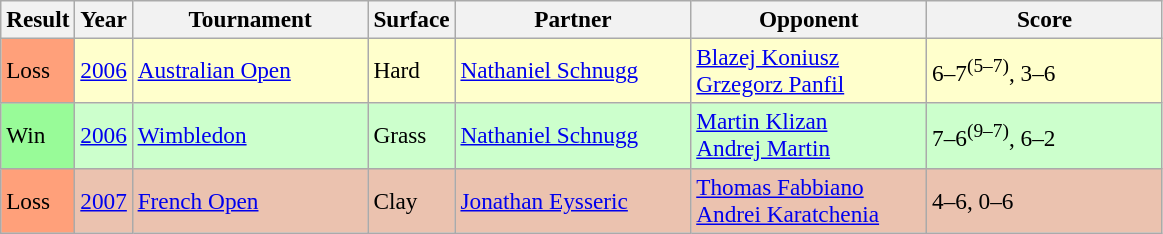<table class="sortable wikitable" style=font-size:97%>
<tr>
<th>Result</th>
<th>Year</th>
<th width=150>Tournament</th>
<th>Surface</th>
<th width=150>Partner</th>
<th width=150>Opponent</th>
<th width=150>Score</th>
</tr>
<tr style="background:#ffc;">
<td bgcolor=FFA07A>Loss</td>
<td><a href='#'>2006</a></td>
<td><a href='#'>Australian Open</a></td>
<td>Hard</td>
<td> <a href='#'>Nathaniel Schnugg</a></td>
<td> <a href='#'>Blazej Koniusz</a><br> <a href='#'>Grzegorz Panfil</a></td>
<td>6–7<sup>(5–7)</sup>, 3–6</td>
</tr>
<tr style="background:#CCFFCC;">
<td bgcolor=98fb98>Win</td>
<td><a href='#'>2006</a></td>
<td><a href='#'>Wimbledon</a></td>
<td>Grass</td>
<td> <a href='#'>Nathaniel Schnugg</a></td>
<td> <a href='#'>Martin Klizan</a> <br>  <a href='#'>Andrej Martin</a></td>
<td>7–6<sup>(9–7)</sup>, 6–2</td>
</tr>
<tr style="background:#ebc2af;">
<td bgcolor=FFA07A>Loss</td>
<td><a href='#'>2007</a></td>
<td><a href='#'>French Open</a></td>
<td>Clay</td>
<td> <a href='#'>Jonathan Eysseric</a></td>
<td> <a href='#'>Thomas Fabbiano</a> <br>  <a href='#'>Andrei Karatchenia</a></td>
<td>4–6, 0–6</td>
</tr>
</table>
